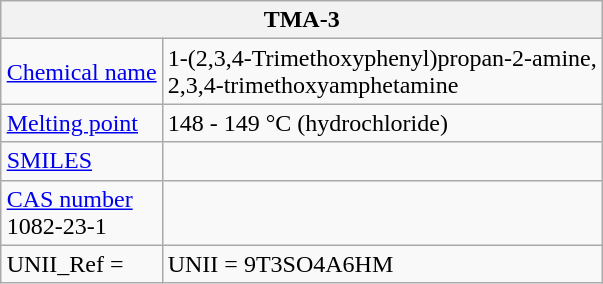<table class="wikitable" style="margin: 0 0 1em 1em; float: right;">
<tr>
<th colspan="2">TMA-3</th>
</tr>
<tr>
<td><a href='#'>Chemical name</a></td>
<td>1-(2,3,4-Trimethoxyphenyl)propan-2-amine,<br>2,3,4-trimethoxyamphetamine</td>
</tr>
<tr>
<td><a href='#'>Melting point</a></td>
<td>148 - 149 °C (hydrochloride)</td>
</tr>
<tr>
<td><a href='#'>SMILES</a></td>
<td></td>
</tr>
<tr>
<td><a href='#'>CAS number</a><br>1082-23-1</td>
<td></td>
</tr>
<tr>
<td>UNII_Ref = </td>
<td>UNII = 9T3SO4A6HM</td>
</tr>
</table>
